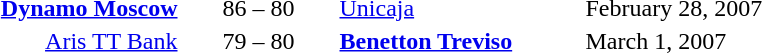<table style="text-align:center">
<tr>
<th width=160></th>
<th width=100></th>
<th width=160></th>
<th width=200></th>
</tr>
<tr>
<td align=right><strong><a href='#'>Dynamo Moscow</a></strong> </td>
<td>86 – 80</td>
<td align=left> <a href='#'>Unicaja</a></td>
<td align=left>February 28, 2007</td>
</tr>
<tr>
<td align=right><a href='#'>Aris TT Bank</a> </td>
<td>79 – 80</td>
<td align=left> <strong><a href='#'>Benetton Treviso</a></strong></td>
<td align=left>March 1, 2007</td>
</tr>
</table>
